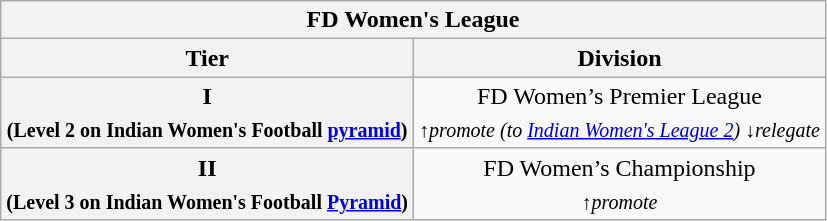<table class="wikitable" style="text-align:center;">
<tr>
<th colspan="2">FD Women's League</th>
</tr>
<tr>
<th>Tier</th>
<th>Division</th>
</tr>
<tr>
<th>I<br><sub>(Level 2 on Indian Women's Football <a href='#'>pyramid</a>)</sub></th>
<td>FD Women’s Premier League <br><em><sub>↑promote (to <a href='#'>Indian Women's League 2</a>) ↓relegate</sub></em></td>
</tr>
<tr>
<th>II<br><sub>(Level 3 on Indian Women's Football <a href='#'>Pyramid</a>)</sub></th>
<td>FD Women’s Championship <br><em><sub>↑promote</sub></em></td>
</tr>
</table>
